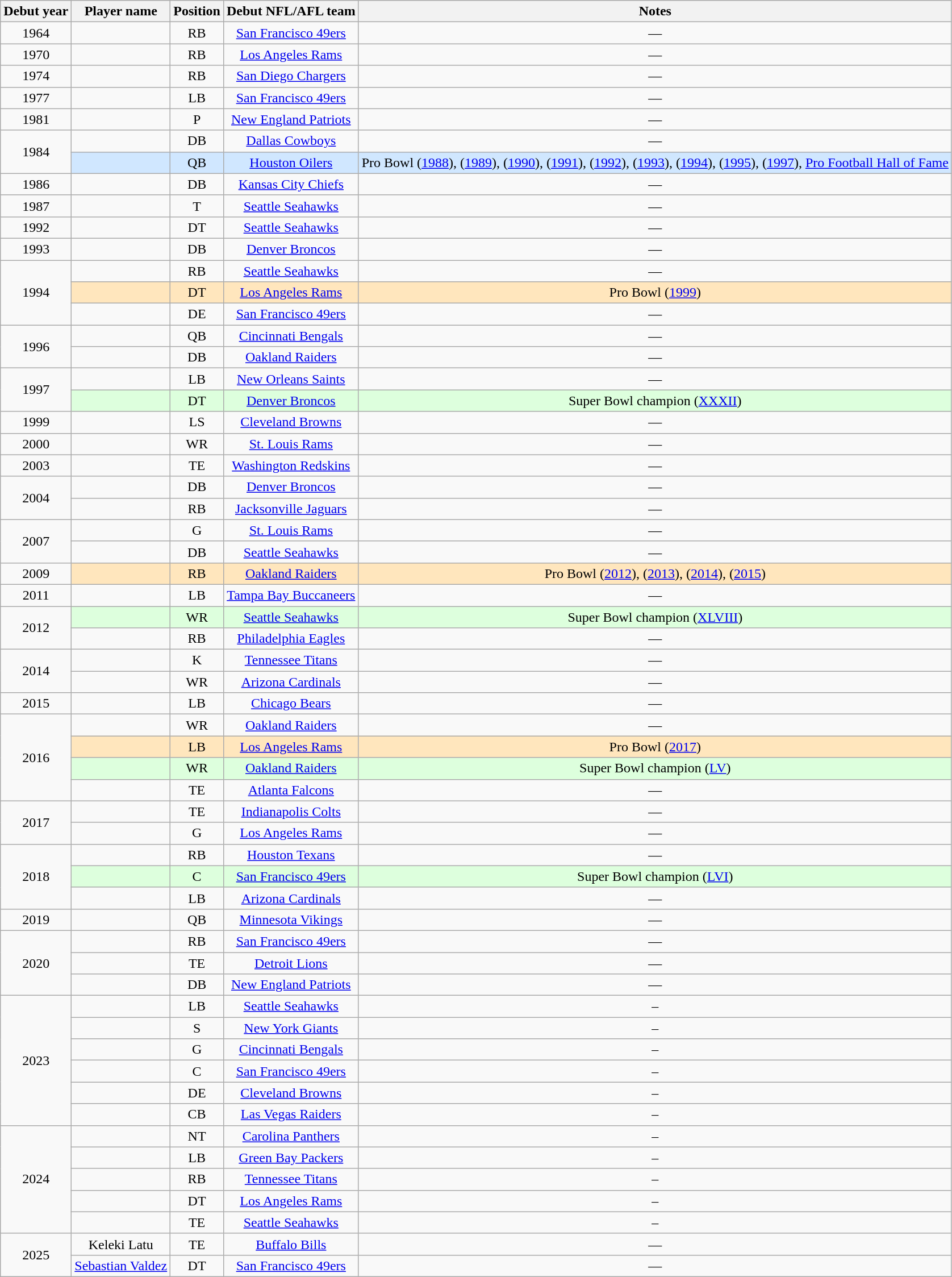<table class="wikitable sortable" style="text-align:center">
<tr>
<th>Debut year</th>
<th>Player name</th>
<th>Position</th>
<th>Debut NFL/AFL team</th>
<th>Notes</th>
</tr>
<tr>
<td align="center">1964</td>
<td align="center"></td>
<td align="center">RB</td>
<td align="center"><a href='#'>San Francisco 49ers</a></td>
<td align="center">—</td>
</tr>
<tr>
<td align="center">1970</td>
<td align="center"></td>
<td align="center">RB</td>
<td align="center"><a href='#'>Los Angeles Rams</a></td>
<td align="center">—</td>
</tr>
<tr>
<td align="center">1974</td>
<td align="center"></td>
<td align="center">RB</td>
<td align="center"><a href='#'>San Diego Chargers</a></td>
<td align="center">—</td>
</tr>
<tr>
<td align="center">1977</td>
<td align="center"></td>
<td align="center">LB</td>
<td align="center"><a href='#'>San Francisco 49ers</a></td>
<td align="center">—</td>
</tr>
<tr>
<td align="center">1981</td>
<td align="center"></td>
<td align="center">P</td>
<td align="center"><a href='#'>New England Patriots</a></td>
<td align="center">—</td>
</tr>
<tr>
<td rowspan="2">1984</td>
<td align="center"></td>
<td align="center">DB</td>
<td align="center"><a href='#'>Dallas Cowboys</a></td>
<td align="center">—</td>
</tr>
<tr>
<td align="center" bgcolor=#D0E7FF></td>
<td align="center" bgcolor=#D0E7FF>QB</td>
<td align="center" bgcolor=#D0E7FF><a href='#'>Houston Oilers</a></td>
<td align="center" bgcolor=#D0E7FF>Pro Bowl (<a href='#'>1988</a>), (<a href='#'>1989</a>), (<a href='#'>1990</a>), (<a href='#'>1991</a>), (<a href='#'>1992</a>), (<a href='#'>1993</a>), (<a href='#'>1994</a>), (<a href='#'>1995</a>), (<a href='#'>1997</a>), <a href='#'>Pro Football Hall of Fame</a></td>
</tr>
<tr>
<td align="center">1986</td>
<td align="center"></td>
<td align="center">DB</td>
<td align="center"><a href='#'>Kansas City Chiefs</a></td>
<td align="center">—</td>
</tr>
<tr>
<td align="center">1987</td>
<td align="center"></td>
<td align="center">T</td>
<td align="center"><a href='#'>Seattle Seahawks</a></td>
<td align="center">—</td>
</tr>
<tr>
<td align="center">1992</td>
<td align="center"></td>
<td align="center">DT</td>
<td align="center"><a href='#'>Seattle Seahawks</a></td>
<td align="center">—</td>
</tr>
<tr>
<td align="center">1993</td>
<td align="center"></td>
<td align="center">DB</td>
<td align="center"><a href='#'>Denver Broncos</a></td>
<td align="center">—</td>
</tr>
<tr>
<td rowspan="3">1994</td>
<td align="center"></td>
<td align="center">RB</td>
<td align="center"><a href='#'>Seattle Seahawks</a></td>
<td align="center">—</td>
</tr>
<tr bgcolor="FFE6BD">
<td align="center"></td>
<td align="center">DT</td>
<td align="center"><a href='#'>Los Angeles Rams</a></td>
<td>Pro Bowl (<a href='#'>1999</a>)</td>
</tr>
<tr>
<td align="center"></td>
<td align="center">DE</td>
<td align="center"><a href='#'>San Francisco 49ers</a></td>
<td align="center">—</td>
</tr>
<tr>
<td rowspan="2">1996</td>
<td align="center"></td>
<td align="center">QB</td>
<td align="center"><a href='#'>Cincinnati Bengals</a></td>
<td align="center">—</td>
</tr>
<tr>
<td align="center"></td>
<td align="center">DB</td>
<td align="center"><a href='#'>Oakland Raiders</a></td>
<td align="center">—</td>
</tr>
<tr>
<td rowspan="2">1997</td>
<td align="center"></td>
<td align="center">LB</td>
<td align="center"><a href='#'>New Orleans Saints</a></td>
<td align="center">—</td>
</tr>
<tr bgcolor="#DDFFDD">
<td align="center"></td>
<td align="center">DT</td>
<td align="center"><a href='#'>Denver Broncos</a></td>
<td>Super Bowl champion (<a href='#'>XXXII</a>)</td>
</tr>
<tr>
<td align="center">1999</td>
<td align="center"></td>
<td align="center">LS</td>
<td align="center"><a href='#'>Cleveland Browns</a></td>
<td align="center">—</td>
</tr>
<tr>
<td align="center">2000</td>
<td align="center"></td>
<td align="center">WR</td>
<td align="center"><a href='#'>St. Louis Rams</a></td>
<td align="center">—</td>
</tr>
<tr>
<td align="center">2003</td>
<td align="center"></td>
<td align="center">TE</td>
<td align="center"><a href='#'>Washington Redskins</a></td>
<td align="center">—</td>
</tr>
<tr>
<td rowspan="2">2004</td>
<td align="center"></td>
<td align="center">DB</td>
<td align="center"><a href='#'>Denver Broncos</a></td>
<td align="center">—</td>
</tr>
<tr>
<td align="center"></td>
<td align="center">RB</td>
<td align="center"><a href='#'>Jacksonville Jaguars</a></td>
<td align="center">—</td>
</tr>
<tr>
<td rowspan="2">2007</td>
<td align="center"></td>
<td align="center">G</td>
<td align="center"><a href='#'>St. Louis Rams</a></td>
<td align="center">—</td>
</tr>
<tr>
<td align="center"></td>
<td align="center">DB</td>
<td align="center"><a href='#'>Seattle Seahawks</a></td>
<td align="center">—</td>
</tr>
<tr>
<td>2009</td>
<td align="center" bgcolor="FFE6BD"></td>
<td align="center" bgcolor="FFE6BD">RB</td>
<td align="center" bgcolor="FFE6BD"><a href='#'>Oakland Raiders</a></td>
<td align="center" bgcolor="FFE6BD">Pro Bowl (<a href='#'>2012</a>), (<a href='#'>2013</a>), (<a href='#'>2014</a>), (<a href='#'>2015</a>)</td>
</tr>
<tr>
<td align="center">2011</td>
<td align="center"></td>
<td align="center">LB</td>
<td align="center"><a href='#'>Tampa Bay Buccaneers</a></td>
<td align="center">—</td>
</tr>
<tr>
<td rowspan="2">2012</td>
<td align="center" bgcolor="#DDFFDD"></td>
<td align="center" bgcolor="#DDFFDD">WR</td>
<td align="center" bgcolor="#DDFFDD"><a href='#'>Seattle Seahawks</a></td>
<td align="center" bgcolor="#DDFFDD">Super Bowl champion (<a href='#'>XLVIII</a>)</td>
</tr>
<tr>
<td align="center"></td>
<td align="center">RB</td>
<td align="center"><a href='#'>Philadelphia Eagles</a></td>
<td align="center">—</td>
</tr>
<tr>
<td rowspan="2">2014</td>
<td align="center"></td>
<td align="center">K</td>
<td align="center"><a href='#'>Tennessee Titans</a></td>
<td align="center">—</td>
</tr>
<tr>
<td align="center"></td>
<td align="center">WR</td>
<td align="center"><a href='#'>Arizona Cardinals</a></td>
<td align="center">—</td>
</tr>
<tr>
<td align="center">2015</td>
<td align="center"></td>
<td align="center">LB</td>
<td align="center"><a href='#'>Chicago Bears</a></td>
<td align="center">—</td>
</tr>
<tr>
<td rowspan="4">2016</td>
<td align="center"></td>
<td align="center">WR</td>
<td align="center"><a href='#'>Oakland Raiders</a></td>
<td align="center">—</td>
</tr>
<tr bgcolor="FFE6BD">
<td align="center"></td>
<td align="center">LB</td>
<td align="center"><a href='#'>Los Angeles Rams</a></td>
<td>Pro Bowl (<a href='#'>2017</a>)</td>
</tr>
<tr bgcolor="#DDFFDD">
<td align="center"></td>
<td align="center">WR</td>
<td align="center"><a href='#'>Oakland Raiders</a></td>
<td>Super Bowl champion (<a href='#'>LV</a>)</td>
</tr>
<tr>
<td align="center"></td>
<td align="center">TE</td>
<td align="center"><a href='#'>Atlanta Falcons</a></td>
<td align="center">—</td>
</tr>
<tr>
<td rowspan="2">2017</td>
<td align="center"></td>
<td align="center">TE</td>
<td align="center"><a href='#'>Indianapolis Colts</a></td>
<td align="center">—</td>
</tr>
<tr>
<td align="center"></td>
<td align="center">G</td>
<td align="center"><a href='#'>Los Angeles Rams</a></td>
<td align="center">—</td>
</tr>
<tr>
<td rowspan="3">2018</td>
<td align="center"></td>
<td align="center">RB</td>
<td align="center"><a href='#'>Houston Texans</a></td>
<td align="center">—</td>
</tr>
<tr bgcolor="#DDFFDD">
<td align="center"></td>
<td align="center">C</td>
<td align="center"><a href='#'>San Francisco 49ers</a></td>
<td align="center">Super Bowl champion (<a href='#'>LVI</a>)</td>
</tr>
<tr>
<td align="center"></td>
<td align="center">LB</td>
<td align="center"><a href='#'>Arizona Cardinals</a></td>
<td align="center">—</td>
</tr>
<tr>
<td align="center">2019</td>
<td align="center"></td>
<td align="center">QB</td>
<td align="center"><a href='#'>Minnesota Vikings</a></td>
<td align="center">—</td>
</tr>
<tr>
<td rowspan="3">2020</td>
<td align="center"></td>
<td align="center">RB</td>
<td align="center"><a href='#'>San Francisco 49ers</a></td>
<td align="center">—</td>
</tr>
<tr>
<td align="center"></td>
<td align="center">TE</td>
<td align="center"><a href='#'>Detroit Lions</a></td>
<td align="center">—</td>
</tr>
<tr>
<td align="center"></td>
<td align="center">DB</td>
<td align="center"><a href='#'>New England Patriots</a></td>
<td align="center">—</td>
</tr>
<tr>
<td rowspan="6">2023</td>
<td align="center"></td>
<td align="center">LB</td>
<td align="center"><a href='#'>Seattle Seahawks</a></td>
<td align="center">–</td>
</tr>
<tr>
<td align="center"></td>
<td align="center">S</td>
<td align="center"><a href='#'>New York Giants</a></td>
<td align="center">–</td>
</tr>
<tr>
<td align="center"></td>
<td align="center">G</td>
<td align="center"><a href='#'>Cincinnati Bengals</a></td>
<td align="center">–</td>
</tr>
<tr>
<td align="center"></td>
<td align="center">C</td>
<td align="center"><a href='#'>San Francisco 49ers</a></td>
<td align="center">–</td>
</tr>
<tr>
<td align="center"></td>
<td align="center">DE</td>
<td align="center"><a href='#'>Cleveland Browns</a></td>
<td align="center">–</td>
</tr>
<tr>
<td align="center"></td>
<td align="center">CB</td>
<td align="center"><a href='#'>Las Vegas Raiders</a></td>
<td align="center">–</td>
</tr>
<tr>
<td rowspan="5">2024</td>
<td align="center"></td>
<td align="center">NT</td>
<td align="center"><a href='#'>Carolina Panthers</a></td>
<td align="center">–</td>
</tr>
<tr>
<td align="center"></td>
<td align="center">LB</td>
<td align="center"><a href='#'>Green Bay Packers</a></td>
<td align="center">–</td>
</tr>
<tr>
<td align="center"></td>
<td align="center">RB</td>
<td align="center"><a href='#'>Tennessee Titans</a></td>
<td align="center">–</td>
</tr>
<tr>
<td align="center"></td>
<td align="center">DT</td>
<td align="center"><a href='#'>Los Angeles Rams</a></td>
<td align="center">–</td>
</tr>
<tr>
<td align="center"></td>
<td align="center">TE</td>
<td align="center"><a href='#'>Seattle Seahawks</a></td>
<td align="center">–</td>
</tr>
<tr>
<td rowspan="2">2025</td>
<td align="center">Keleki Latu</td>
<td align="center">TE</td>
<td align="center"><a href='#'>Buffalo Bills</a></td>
<td align="center">—</td>
</tr>
<tr>
<td align="center"><a href='#'>Sebastian Valdez</a></td>
<td align="center">DT</td>
<td align="center"><a href='#'>San Francisco 49ers</a></td>
<td align="center">—<br></td>
</tr>
</table>
